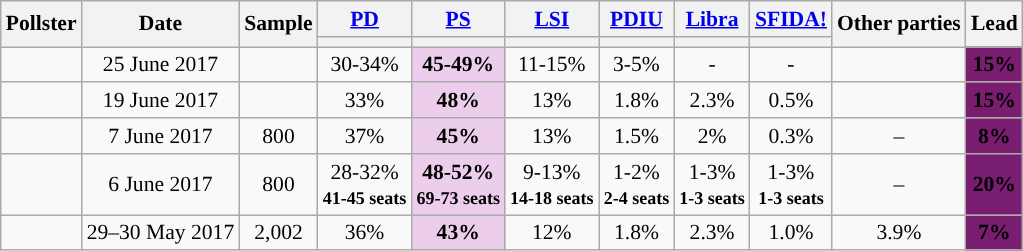<table class=wikitable style=text-align:center;font-size:90%;>
<tr>
<th rowspan="2">Pollster</th>
<th rowspan="2">Date</th>
<th rowspan="2">Sample</th>
<th><a href='#'>PD</a></th>
<th><a href='#'>PS</a></th>
<th><a href='#'>LSI</a></th>
<th><a href='#'>PDIU</a></th>
<th><a href='#'>Libra</a></th>
<th><a href='#'>SFIDA!</a></th>
<th rowspan="2">Other parties</th>
<th rowspan="2">Lead</th>
</tr>
<tr>
<th style="background:"></th>
<th style="background:"></th>
<th style="background:"></th>
<th style="background:"></th>
<th style="background:"></th>
<th style="background:"></th>
</tr>
<tr>
<td></td>
<td>25 June 2017</td>
<td></td>
<td>30-34%</td>
<td bgcolor="#ECCEEC"><strong>45-49%</strong></td>
<td>11-15%</td>
<td>3-5%</td>
<td>-</td>
<td>-</td>
<td></td>
<td bgcolor="#781D6F"><span><strong>15%</strong> </span></td>
</tr>
<tr>
<td></td>
<td>19 June 2017</td>
<td></td>
<td>33%</td>
<td bgcolor="#ECCEEC"><strong>48%</strong></td>
<td>13%</td>
<td>1.8%</td>
<td>2.3%</td>
<td>0.5%</td>
<td></td>
<td bgcolor="#781D6F"><span><strong>15%</strong> </span></td>
</tr>
<tr>
<td></td>
<td>7 June 2017</td>
<td>800</td>
<td>37%</td>
<td bgcolor="#ECCEEC"><strong>45%</strong></td>
<td>13%</td>
<td>1.5%</td>
<td>2%</td>
<td>0.3%</td>
<td>–</td>
<td bgcolor="#781D6F"><span><strong>8%</strong> </span></td>
</tr>
<tr>
<td></td>
<td>6 June 2017</td>
<td>800</td>
<td>28-32%<br><small><strong>41-45 seats</strong></small></td>
<td bgcolor="#ECCEEC"><strong>48-52%</strong><br><strong><small>69-73 seats</small></strong></td>
<td>9-13%<br><small><strong>14-18 seats</strong></small></td>
<td>1-2%<br><small><strong>2-4 seats</strong></small></td>
<td>1-3%<br><small><strong>1-3 seats</strong></small></td>
<td>1-3%<br><small><strong>1-3 seats</strong></small></td>
<td>–</td>
<td bgcolor="#781D6F"><span><strong>20%</strong> </span></td>
</tr>
<tr>
<td></td>
<td>29–30 May 2017</td>
<td>2,002</td>
<td>36%</td>
<td bgcolor="#ECCEEC"><strong>43%</strong></td>
<td>12%</td>
<td>1.8%</td>
<td>2.3%</td>
<td>1.0%</td>
<td>3.9%</td>
<td bgcolor="#781D6F"><span><strong>7%</strong> </span></td>
</tr>
</table>
